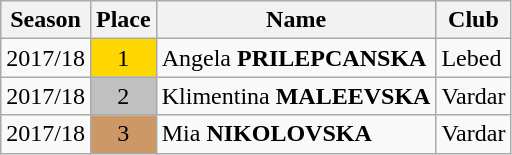<table class="wikitable">
<tr>
<th>Season</th>
<th>Place</th>
<th>Name</th>
<th>Club</th>
</tr>
<tr>
<td>2017/18</td>
<td style="text-align:center; background:gold;">1</td>
<td>Angela <strong>PRILEPCANSKA</strong></td>
<td>Lebed</td>
</tr>
<tr>
<td>2017/18</td>
<td style="text-align:center; background:silver;">2</td>
<td>Klimentina <strong>MALEEVSKA</strong></td>
<td>Vardar</td>
</tr>
<tr>
<td>2017/18</td>
<td style="text-align:center; background:#c96;">3</td>
<td>Mia <strong>NIKOLOVSKA</strong></td>
<td>Vardar</td>
</tr>
</table>
